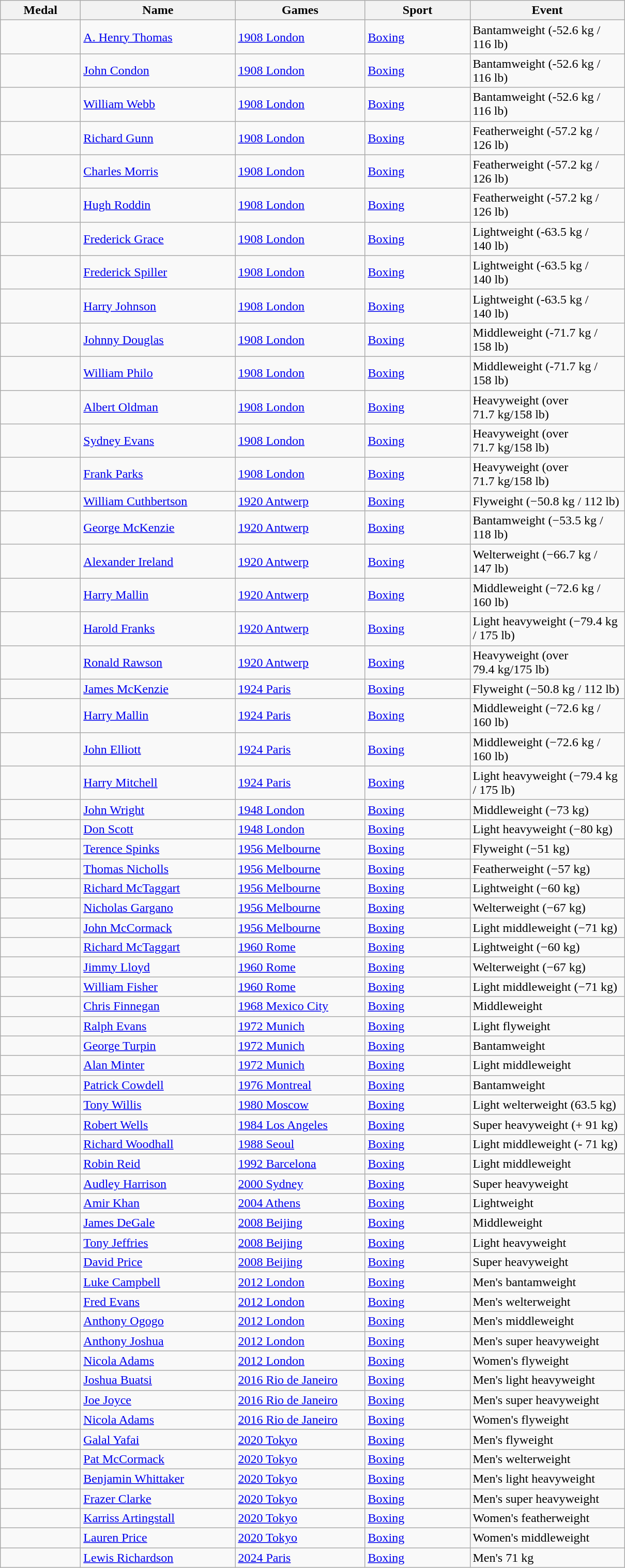<table class="wikitable sortable collapsible collapsed">
<tr>
<th style="width:6em">Medal</th>
<th style="width:12em">Name</th>
<th style="width:10em">Games</th>
<th style="width:8em">Sport</th>
<th style="width:12em">Event</th>
</tr>
<tr>
<td></td>
<td><a href='#'>A. Henry Thomas</a></td>
<td> <a href='#'>1908 London</a></td>
<td> <a href='#'>Boxing</a></td>
<td>Bantamweight (-52.6 kg / 116 lb)</td>
</tr>
<tr>
<td></td>
<td><a href='#'>John Condon</a></td>
<td> <a href='#'>1908 London</a></td>
<td> <a href='#'>Boxing</a></td>
<td>Bantamweight (-52.6 kg / 116 lb)</td>
</tr>
<tr>
<td></td>
<td><a href='#'>William Webb</a></td>
<td> <a href='#'>1908 London</a></td>
<td> <a href='#'>Boxing</a></td>
<td>Bantamweight (-52.6 kg / 116 lb)</td>
</tr>
<tr>
<td></td>
<td><a href='#'>Richard Gunn</a></td>
<td> <a href='#'>1908 London</a></td>
<td> <a href='#'>Boxing</a></td>
<td>Featherweight (-57.2 kg / 126 lb)</td>
</tr>
<tr>
<td></td>
<td><a href='#'>Charles Morris</a></td>
<td> <a href='#'>1908 London</a></td>
<td> <a href='#'>Boxing</a></td>
<td>Featherweight (-57.2 kg / 126 lb)</td>
</tr>
<tr>
<td></td>
<td><a href='#'>Hugh Roddin</a></td>
<td> <a href='#'>1908 London</a></td>
<td> <a href='#'>Boxing</a></td>
<td>Featherweight (-57.2 kg / 126 lb)</td>
</tr>
<tr>
<td></td>
<td><a href='#'>Frederick Grace</a></td>
<td> <a href='#'>1908 London</a></td>
<td> <a href='#'>Boxing</a></td>
<td>Lightweight (-63.5 kg / 140 lb)</td>
</tr>
<tr>
<td></td>
<td><a href='#'>Frederick Spiller</a></td>
<td> <a href='#'>1908 London</a></td>
<td> <a href='#'>Boxing</a></td>
<td>Lightweight (-63.5 kg / 140 lb)</td>
</tr>
<tr>
<td></td>
<td><a href='#'>Harry Johnson</a></td>
<td> <a href='#'>1908 London</a></td>
<td> <a href='#'>Boxing</a></td>
<td>Lightweight (-63.5 kg / 140 lb)</td>
</tr>
<tr>
<td></td>
<td><a href='#'>Johnny Douglas</a></td>
<td> <a href='#'>1908 London</a></td>
<td> <a href='#'>Boxing</a></td>
<td>Middleweight (-71.7 kg / 158 lb)</td>
</tr>
<tr>
<td></td>
<td><a href='#'>William Philo</a></td>
<td> <a href='#'>1908 London</a></td>
<td> <a href='#'>Boxing</a></td>
<td>Middleweight (-71.7 kg / 158 lb)</td>
</tr>
<tr>
<td></td>
<td><a href='#'>Albert Oldman</a></td>
<td> <a href='#'>1908 London</a></td>
<td> <a href='#'>Boxing</a></td>
<td>Heavyweight (over 71.7 kg/158 lb)</td>
</tr>
<tr>
<td></td>
<td><a href='#'>Sydney Evans</a></td>
<td> <a href='#'>1908 London</a></td>
<td> <a href='#'>Boxing</a></td>
<td>Heavyweight (over 71.7 kg/158 lb)</td>
</tr>
<tr>
<td></td>
<td><a href='#'>Frank Parks</a></td>
<td> <a href='#'>1908 London</a></td>
<td> <a href='#'>Boxing</a></td>
<td>Heavyweight (over 71.7 kg/158 lb)</td>
</tr>
<tr>
<td></td>
<td><a href='#'>William Cuthbertson</a></td>
<td> <a href='#'>1920 Antwerp</a></td>
<td> <a href='#'>Boxing</a></td>
<td>Flyweight (−50.8 kg / 112 lb)</td>
</tr>
<tr>
<td></td>
<td><a href='#'>George McKenzie</a></td>
<td> <a href='#'>1920 Antwerp</a></td>
<td> <a href='#'>Boxing</a></td>
<td>Bantamweight (−53.5 kg / 118 lb)</td>
</tr>
<tr>
<td></td>
<td><a href='#'>Alexander Ireland</a></td>
<td> <a href='#'>1920 Antwerp</a></td>
<td> <a href='#'>Boxing</a></td>
<td>Welterweight (−66.7 kg / 147 lb)</td>
</tr>
<tr>
<td></td>
<td><a href='#'>Harry Mallin</a></td>
<td> <a href='#'>1920 Antwerp</a></td>
<td> <a href='#'>Boxing</a></td>
<td>Middleweight (−72.6 kg / 160 lb)</td>
</tr>
<tr>
<td></td>
<td><a href='#'>Harold Franks</a></td>
<td> <a href='#'>1920 Antwerp</a></td>
<td> <a href='#'>Boxing</a></td>
<td>Light heavyweight (−79.4 kg / 175 lb)</td>
</tr>
<tr>
<td></td>
<td><a href='#'>Ronald Rawson</a></td>
<td> <a href='#'>1920 Antwerp</a></td>
<td> <a href='#'>Boxing</a></td>
<td>Heavyweight (over 79.4 kg/175 lb)</td>
</tr>
<tr>
<td></td>
<td><a href='#'>James McKenzie</a></td>
<td> <a href='#'>1924 Paris</a></td>
<td> <a href='#'>Boxing</a></td>
<td>Flyweight (−50.8 kg / 112 lb)</td>
</tr>
<tr>
<td></td>
<td><a href='#'>Harry Mallin</a></td>
<td> <a href='#'>1924 Paris</a></td>
<td> <a href='#'>Boxing</a></td>
<td>Middleweight (−72.6 kg / 160 lb)</td>
</tr>
<tr>
<td></td>
<td><a href='#'>John Elliott</a></td>
<td> <a href='#'>1924 Paris</a></td>
<td> <a href='#'>Boxing</a></td>
<td>Middleweight (−72.6 kg / 160 lb)</td>
</tr>
<tr>
<td></td>
<td><a href='#'>Harry Mitchell</a></td>
<td> <a href='#'>1924 Paris</a></td>
<td> <a href='#'>Boxing</a></td>
<td>Light heavyweight (−79.4 kg / 175 lb)</td>
</tr>
<tr>
<td></td>
<td><a href='#'>John Wright</a></td>
<td> <a href='#'>1948 London</a></td>
<td> <a href='#'>Boxing</a></td>
<td>Middleweight (−73 kg)</td>
</tr>
<tr>
<td></td>
<td><a href='#'>Don Scott</a></td>
<td> <a href='#'>1948 London</a></td>
<td> <a href='#'>Boxing</a></td>
<td>Light heavyweight (−80 kg)</td>
</tr>
<tr>
<td></td>
<td><a href='#'>Terence Spinks</a></td>
<td> <a href='#'>1956 Melbourne</a></td>
<td> <a href='#'>Boxing</a></td>
<td>Flyweight (−51 kg)</td>
</tr>
<tr>
<td></td>
<td><a href='#'>Thomas Nicholls</a></td>
<td> <a href='#'>1956 Melbourne</a></td>
<td> <a href='#'>Boxing</a></td>
<td>Featherweight (−57 kg)</td>
</tr>
<tr>
<td></td>
<td><a href='#'>Richard McTaggart</a></td>
<td> <a href='#'>1956 Melbourne</a></td>
<td> <a href='#'>Boxing</a></td>
<td>Lightweight (−60 kg)</td>
</tr>
<tr>
<td></td>
<td><a href='#'>Nicholas Gargano</a></td>
<td> <a href='#'>1956 Melbourne</a></td>
<td> <a href='#'>Boxing</a></td>
<td>Welterweight (−67 kg)</td>
</tr>
<tr>
<td></td>
<td><a href='#'>John McCormack</a></td>
<td> <a href='#'>1956 Melbourne</a></td>
<td> <a href='#'>Boxing</a></td>
<td>Light middleweight (−71 kg)</td>
</tr>
<tr>
<td></td>
<td><a href='#'>Richard McTaggart</a></td>
<td> <a href='#'>1960 Rome</a></td>
<td> <a href='#'>Boxing</a></td>
<td>Lightweight (−60 kg)</td>
</tr>
<tr>
<td></td>
<td><a href='#'>Jimmy Lloyd</a></td>
<td> <a href='#'>1960 Rome</a></td>
<td> <a href='#'>Boxing</a></td>
<td>Welterweight (−67 kg)</td>
</tr>
<tr>
<td></td>
<td><a href='#'>William Fisher</a></td>
<td> <a href='#'>1960 Rome</a></td>
<td> <a href='#'>Boxing</a></td>
<td>Light middleweight (−71 kg)</td>
</tr>
<tr>
<td></td>
<td><a href='#'>Chris Finnegan</a></td>
<td> <a href='#'>1968 Mexico City</a></td>
<td> <a href='#'>Boxing</a></td>
<td>Middleweight</td>
</tr>
<tr>
<td></td>
<td><a href='#'>Ralph Evans</a></td>
<td> <a href='#'>1972 Munich</a></td>
<td> <a href='#'>Boxing</a></td>
<td>Light flyweight</td>
</tr>
<tr>
<td></td>
<td><a href='#'>George Turpin</a></td>
<td> <a href='#'>1972 Munich</a></td>
<td> <a href='#'>Boxing</a></td>
<td>Bantamweight</td>
</tr>
<tr>
<td></td>
<td><a href='#'>Alan Minter</a></td>
<td> <a href='#'>1972 Munich</a></td>
<td> <a href='#'>Boxing</a></td>
<td>Light middleweight</td>
</tr>
<tr>
<td></td>
<td><a href='#'>Patrick Cowdell</a></td>
<td> <a href='#'>1976 Montreal</a></td>
<td> <a href='#'>Boxing</a></td>
<td>Bantamweight</td>
</tr>
<tr>
<td></td>
<td><a href='#'>Tony Willis</a></td>
<td> <a href='#'>1980 Moscow</a></td>
<td> <a href='#'>Boxing</a></td>
<td>Light welterweight (63.5 kg)</td>
</tr>
<tr>
<td></td>
<td><a href='#'>Robert Wells</a></td>
<td> <a href='#'>1984 Los Angeles</a></td>
<td> <a href='#'>Boxing</a></td>
<td>Super heavyweight (+ 91 kg)</td>
</tr>
<tr>
<td></td>
<td><a href='#'>Richard Woodhall</a></td>
<td> <a href='#'>1988 Seoul</a></td>
<td> <a href='#'>Boxing</a></td>
<td>Light middleweight (- 71 kg)</td>
</tr>
<tr>
<td></td>
<td><a href='#'>Robin Reid</a></td>
<td> <a href='#'>1992 Barcelona</a></td>
<td> <a href='#'>Boxing</a></td>
<td>Light middleweight</td>
</tr>
<tr>
<td></td>
<td><a href='#'>Audley Harrison</a></td>
<td> <a href='#'>2000 Sydney</a></td>
<td> <a href='#'>Boxing</a></td>
<td>Super heavyweight</td>
</tr>
<tr>
<td></td>
<td><a href='#'>Amir Khan</a></td>
<td> <a href='#'>2004 Athens</a></td>
<td> <a href='#'>Boxing</a></td>
<td>Lightweight</td>
</tr>
<tr>
<td></td>
<td><a href='#'>James DeGale</a></td>
<td> <a href='#'>2008 Beijing</a></td>
<td> <a href='#'>Boxing</a></td>
<td>Middleweight</td>
</tr>
<tr>
<td></td>
<td><a href='#'>Tony Jeffries</a></td>
<td> <a href='#'>2008 Beijing</a></td>
<td> <a href='#'>Boxing</a></td>
<td>Light heavyweight</td>
</tr>
<tr>
<td></td>
<td><a href='#'>David Price</a></td>
<td> <a href='#'>2008 Beijing</a></td>
<td> <a href='#'>Boxing</a></td>
<td>Super heavyweight</td>
</tr>
<tr>
<td></td>
<td><a href='#'>Luke Campbell</a></td>
<td> <a href='#'>2012 London</a></td>
<td> <a href='#'>Boxing</a></td>
<td>Men's bantamweight</td>
</tr>
<tr>
<td></td>
<td><a href='#'>Fred Evans</a></td>
<td> <a href='#'>2012 London</a></td>
<td> <a href='#'>Boxing</a></td>
<td>Men's welterweight</td>
</tr>
<tr>
<td></td>
<td><a href='#'>Anthony Ogogo</a></td>
<td> <a href='#'>2012 London</a></td>
<td> <a href='#'>Boxing</a></td>
<td>Men's middleweight</td>
</tr>
<tr>
<td></td>
<td><a href='#'>Anthony Joshua</a></td>
<td> <a href='#'>2012 London</a></td>
<td> <a href='#'>Boxing</a></td>
<td>Men's super heavyweight</td>
</tr>
<tr>
<td></td>
<td><a href='#'>Nicola Adams</a></td>
<td> <a href='#'>2012 London</a></td>
<td> <a href='#'>Boxing</a></td>
<td>Women's flyweight</td>
</tr>
<tr>
<td></td>
<td><a href='#'>Joshua Buatsi</a></td>
<td> <a href='#'>2016 Rio de Janeiro</a></td>
<td> <a href='#'>Boxing</a></td>
<td>Men's light heavyweight</td>
</tr>
<tr>
<td></td>
<td><a href='#'>Joe Joyce</a></td>
<td> <a href='#'>2016 Rio de Janeiro</a></td>
<td> <a href='#'>Boxing</a></td>
<td>Men's super heavyweight</td>
</tr>
<tr>
<td></td>
<td><a href='#'>Nicola Adams</a></td>
<td> <a href='#'>2016 Rio de Janeiro</a></td>
<td> <a href='#'>Boxing</a></td>
<td>Women's flyweight</td>
</tr>
<tr>
<td></td>
<td><a href='#'>Galal Yafai</a></td>
<td> <a href='#'>2020 Tokyo</a></td>
<td> <a href='#'>Boxing</a></td>
<td>Men's flyweight</td>
</tr>
<tr>
<td></td>
<td><a href='#'>Pat McCormack</a></td>
<td> <a href='#'>2020 Tokyo</a></td>
<td> <a href='#'>Boxing</a></td>
<td>Men's welterweight</td>
</tr>
<tr>
<td></td>
<td><a href='#'>Benjamin Whittaker</a></td>
<td> <a href='#'>2020 Tokyo</a></td>
<td> <a href='#'>Boxing</a></td>
<td>Men's light heavyweight</td>
</tr>
<tr>
<td></td>
<td><a href='#'>Frazer Clarke</a></td>
<td> <a href='#'>2020 Tokyo</a></td>
<td> <a href='#'>Boxing</a></td>
<td>Men's super heavyweight</td>
</tr>
<tr>
<td></td>
<td><a href='#'>Karriss Artingstall</a></td>
<td> <a href='#'>2020 Tokyo</a></td>
<td> <a href='#'>Boxing</a></td>
<td>Women's featherweight</td>
</tr>
<tr>
<td></td>
<td><a href='#'>Lauren Price</a></td>
<td> <a href='#'>2020 Tokyo</a></td>
<td> <a href='#'>Boxing</a></td>
<td>Women's middleweight</td>
</tr>
<tr>
<td></td>
<td><a href='#'>Lewis Richardson</a></td>
<td> <a href='#'>2024 Paris</a></td>
<td> <a href='#'>Boxing</a></td>
<td>Men's 71 kg</td>
</tr>
</table>
